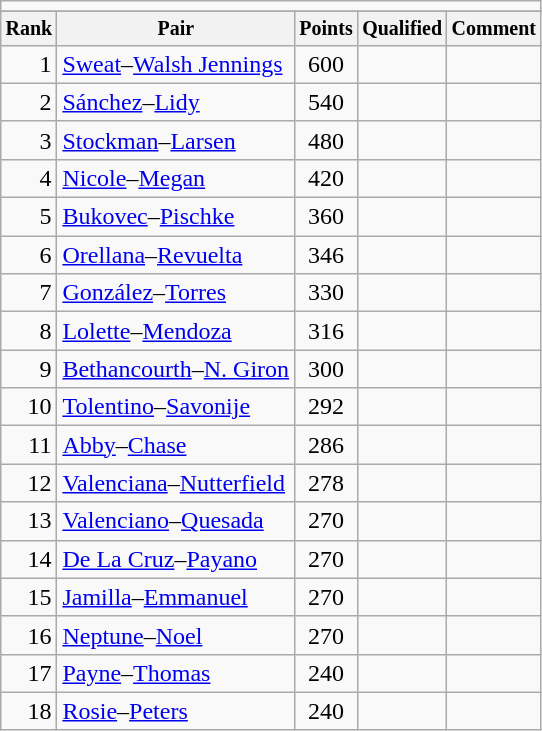<table class="wikitable">
<tr>
<td colspan=5 align="center"></td>
</tr>
<tr>
</tr>
<tr style="font-size:10pt;font-weight:bold">
<th>Rank</th>
<th>Pair</th>
<th>Points</th>
<th>Qualified</th>
<th>Comment</th>
</tr>
<tr>
<td align=right>1</td>
<td> <a href='#'>Sweat</a>–<a href='#'>Walsh Jennings</a></td>
<td align=center>600</td>
<td></td>
<td></td>
</tr>
<tr>
<td align=right>2</td>
<td> <a href='#'>Sánchez</a>–<a href='#'>Lidy</a></td>
<td align=center>540</td>
<td></td>
<td></td>
</tr>
<tr>
<td align=right>3</td>
<td> <a href='#'>Stockman</a>–<a href='#'>Larsen</a></td>
<td align=center>480</td>
<td></td>
<td></td>
</tr>
<tr>
<td align=right>4</td>
<td> <a href='#'>Nicole</a>–<a href='#'>Megan</a></td>
<td align=center>420</td>
<td></td>
<td></td>
</tr>
<tr>
<td align=right>5</td>
<td> <a href='#'>Bukovec</a>–<a href='#'>Pischke</a></td>
<td align=center>360</td>
<td></td>
<td></td>
</tr>
<tr>
<td align=right>6</td>
<td> <a href='#'>Orellana</a>–<a href='#'>Revuelta</a></td>
<td align=center>346</td>
<td></td>
<td></td>
</tr>
<tr>
<td align=right>7</td>
<td> <a href='#'>González</a>–<a href='#'>Torres</a></td>
<td align=center>330</td>
<td></td>
<td></td>
</tr>
<tr>
<td align=right>8</td>
<td> <a href='#'>Lolette</a>–<a href='#'>Mendoza</a></td>
<td align=center>316</td>
<td></td>
<td></td>
</tr>
<tr>
<td align=right>9</td>
<td> <a href='#'>Bethancourth</a>–<a href='#'>N. Giron</a></td>
<td align=center>300</td>
<td></td>
<td></td>
</tr>
<tr>
<td align=right>10</td>
<td> <a href='#'>Tolentino</a>–<a href='#'>Savonije</a></td>
<td align=center>292</td>
<td></td>
<td></td>
</tr>
<tr>
<td align=right>11</td>
<td> <a href='#'>Abby</a>–<a href='#'>Chase</a></td>
<td align=center>286</td>
<td></td>
<td></td>
</tr>
<tr>
<td align=right>12</td>
<td> <a href='#'>Valenciana</a>–<a href='#'>Nutterfield</a></td>
<td align=center>278</td>
<td></td>
<td></td>
</tr>
<tr>
<td align=right>13</td>
<td> <a href='#'>Valenciano</a>–<a href='#'>Quesada</a></td>
<td align=center>270</td>
<td></td>
<td></td>
</tr>
<tr>
<td align=right>14</td>
<td> <a href='#'>De La Cruz</a>–<a href='#'>Payano</a></td>
<td align=center>270</td>
<td></td>
<td></td>
</tr>
<tr>
<td align=right>15</td>
<td> <a href='#'>Jamilla</a>–<a href='#'>Emmanuel</a></td>
<td align=center>270</td>
<td></td>
<td></td>
</tr>
<tr>
<td align=right>16</td>
<td> <a href='#'>Neptune</a>–<a href='#'>Noel</a></td>
<td align=center>270</td>
<td></td>
<td></td>
</tr>
<tr>
<td align=right>17</td>
<td> <a href='#'>Payne</a>–<a href='#'>Thomas</a></td>
<td align=center>240</td>
<td></td>
<td></td>
</tr>
<tr>
<td align=right>18</td>
<td> <a href='#'>Rosie</a>–<a href='#'>Peters</a></td>
<td align=center>240</td>
<td></td>
<td></td>
</tr>
</table>
